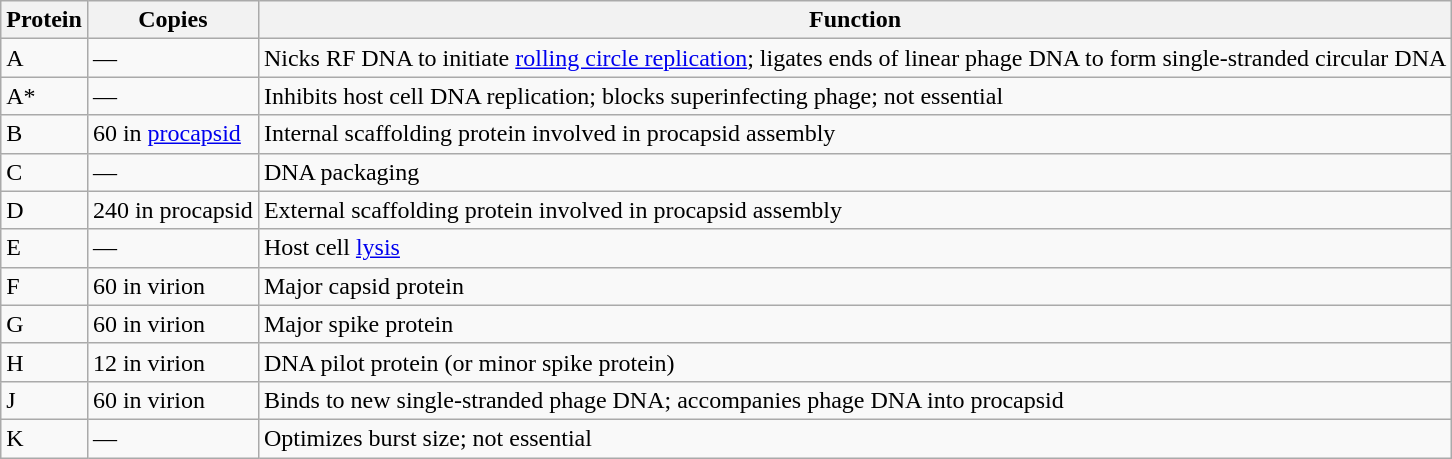<table class="wikitable">
<tr>
<th>Protein</th>
<th>Copies</th>
<th>Function</th>
</tr>
<tr>
<td>A</td>
<td>—</td>
<td>Nicks RF DNA to initiate <a href='#'>rolling circle replication</a>; ligates ends of linear phage DNA to form single-stranded circular DNA</td>
</tr>
<tr>
<td>A*</td>
<td>—</td>
<td>Inhibits host cell DNA replication; blocks superinfecting phage; not essential</td>
</tr>
<tr>
<td>B</td>
<td>60 in <a href='#'>procapsid</a></td>
<td>Internal scaffolding protein involved in procapsid assembly</td>
</tr>
<tr>
<td>C</td>
<td>—</td>
<td>DNA packaging</td>
</tr>
<tr>
<td>D</td>
<td>240 in procapsid</td>
<td>External scaffolding protein involved in procapsid assembly</td>
</tr>
<tr>
<td>E</td>
<td>—</td>
<td>Host cell <a href='#'>lysis</a></td>
</tr>
<tr>
<td>F</td>
<td>60 in virion</td>
<td>Major capsid protein</td>
</tr>
<tr>
<td>G</td>
<td>60 in virion</td>
<td>Major spike protein</td>
</tr>
<tr>
<td>H</td>
<td>12 in virion</td>
<td>DNA pilot protein (or minor spike protein)</td>
</tr>
<tr>
<td>J</td>
<td>60 in virion</td>
<td>Binds to new single-stranded phage DNA; accompanies phage DNA into procapsid</td>
</tr>
<tr>
<td>K</td>
<td>—</td>
<td>Optimizes burst size; not essential</td>
</tr>
</table>
